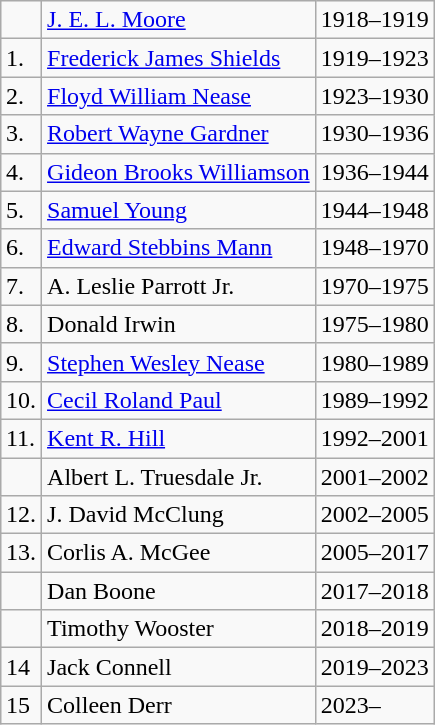<table class=wikitable align="right">
<tr>
<td></td>
<td><a href='#'>J. E. L. Moore</a></td>
<td>1918–1919</td>
</tr>
<tr>
<td>1.</td>
<td><a href='#'>Frederick James Shields</a></td>
<td>1919–1923</td>
</tr>
<tr>
<td>2.</td>
<td><a href='#'>Floyd William Nease</a></td>
<td>1923–1930</td>
</tr>
<tr>
<td>3.</td>
<td><a href='#'>Robert Wayne Gardner</a></td>
<td>1930–1936</td>
</tr>
<tr>
<td>4.</td>
<td><a href='#'>Gideon Brooks Williamson</a></td>
<td>1936–1944</td>
</tr>
<tr>
<td>5.</td>
<td><a href='#'>Samuel Young</a></td>
<td>1944–1948</td>
</tr>
<tr>
<td>6.</td>
<td><a href='#'>Edward Stebbins Mann</a></td>
<td>1948–1970</td>
</tr>
<tr>
<td>7.</td>
<td>A. Leslie Parrott Jr.</td>
<td>1970–1975</td>
</tr>
<tr>
<td>8.</td>
<td>Donald Irwin</td>
<td>1975–1980</td>
</tr>
<tr>
<td>9.</td>
<td><a href='#'>Stephen Wesley Nease</a></td>
<td>1980–1989</td>
</tr>
<tr>
<td>10.</td>
<td><a href='#'>Cecil Roland Paul</a></td>
<td>1989–1992</td>
</tr>
<tr>
<td>11.</td>
<td><a href='#'>Kent R. Hill</a></td>
<td>1992–2001</td>
</tr>
<tr>
<td></td>
<td>Albert L. Truesdale Jr.</td>
<td>2001–2002</td>
</tr>
<tr>
<td>12.</td>
<td>J. David McClung</td>
<td>2002–2005</td>
</tr>
<tr>
<td>13.</td>
<td>Corlis A. McGee</td>
<td>2005–2017</td>
</tr>
<tr>
<td></td>
<td>Dan Boone</td>
<td>2017–2018</td>
</tr>
<tr>
<td></td>
<td>Timothy Wooster</td>
<td>2018–2019</td>
</tr>
<tr>
<td>14</td>
<td>Jack Connell</td>
<td>2019–2023</td>
</tr>
<tr>
<td>15</td>
<td>Colleen Derr</td>
<td>2023–</td>
</tr>
</table>
